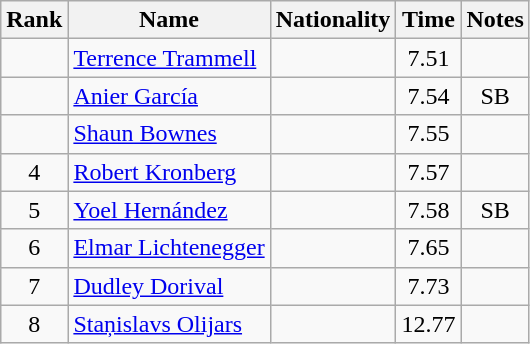<table class="wikitable sortable" style="text-align:center">
<tr>
<th>Rank</th>
<th>Name</th>
<th>Nationality</th>
<th>Time</th>
<th>Notes</th>
</tr>
<tr>
<td></td>
<td align="left"><a href='#'>Terrence Trammell</a></td>
<td align=left></td>
<td>7.51</td>
<td></td>
</tr>
<tr>
<td></td>
<td align="left"><a href='#'>Anier García</a></td>
<td align=left></td>
<td>7.54</td>
<td>SB</td>
</tr>
<tr>
<td></td>
<td align="left"><a href='#'>Shaun Bownes</a></td>
<td align=left></td>
<td>7.55</td>
<td></td>
</tr>
<tr>
<td>4</td>
<td align="left"><a href='#'>Robert Kronberg</a></td>
<td align=left></td>
<td>7.57</td>
<td></td>
</tr>
<tr>
<td>5</td>
<td align="left"><a href='#'>Yoel Hernández</a></td>
<td align=left></td>
<td>7.58</td>
<td>SB</td>
</tr>
<tr>
<td>6</td>
<td align="left"><a href='#'>Elmar Lichtenegger</a></td>
<td align=left></td>
<td>7.65</td>
<td></td>
</tr>
<tr>
<td>7</td>
<td align="left"><a href='#'>Dudley Dorival</a></td>
<td align=left></td>
<td>7.73</td>
<td></td>
</tr>
<tr>
<td>8</td>
<td align="left"><a href='#'>Staņislavs Olijars</a></td>
<td align=left></td>
<td>12.77</td>
<td></td>
</tr>
</table>
